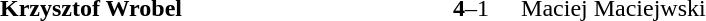<table width="50%" cellspacing="1">
<tr>
<th width=45%></th>
<th width=10%></th>
<th width=45%></th>
</tr>
<tr>
<td> <strong>Krzysztof Wrobel</strong></td>
<td align="center"><strong>4</strong>–1</td>
<td> Maciej Maciejwski</td>
</tr>
</table>
